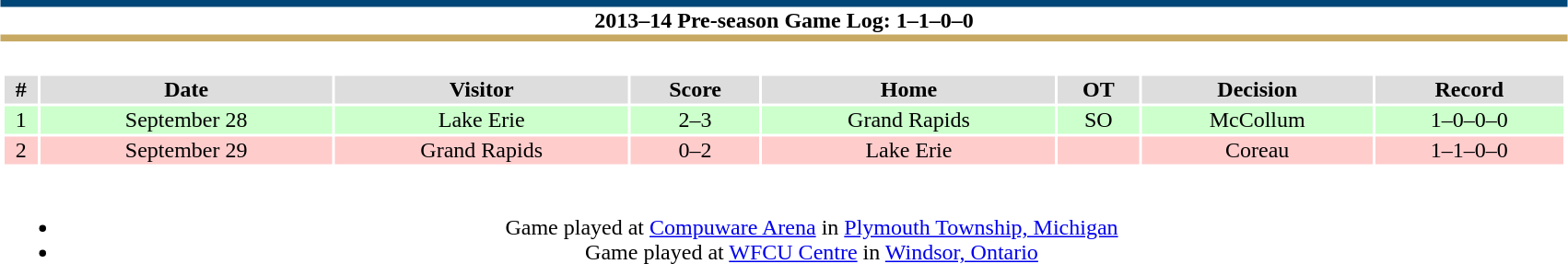<table class="toccolours collapsible collapsed"  style="width:90%; clear:both; margin:1.5em auto; text-align:center;">
<tr>
<th colspan="11" style="background:#fff; border-top:#004677 5px solid; border-bottom:#C7A963 5px solid;">2013–14 Pre-season Game Log: 1–1–0–0</th>
</tr>
<tr>
<td colspan=11><br><table class="toccolours collapsible collapsed" style="width:100%;">
<tr>
</tr>
<tr style="text-align:center; background:#ddd;">
<td><strong>#</strong></td>
<td><strong>Date</strong></td>
<td><strong>Visitor</strong></td>
<td><strong>Score</strong></td>
<td><strong>Home</strong></td>
<td><strong>OT</strong></td>
<td><strong>Decision</strong></td>
<td><strong>Record</strong></td>
</tr>
<tr align="center" bgcolor="#cfc">
<td>1</td>
<td>September 28</td>
<td>Lake Erie</td>
<td>2–3</td>
<td>Grand Rapids</td>
<td>SO</td>
<td>McCollum</td>
<td>1–0–0–0</td>
</tr>
<tr align="center" bgcolor="#fcc">
<td>2</td>
<td>September 29</td>
<td>Grand Rapids</td>
<td>0–2</td>
<td>Lake Erie</td>
<td></td>
<td>Coreau</td>
<td>1–1–0–0</td>
</tr>
<tr style="text-align:center; background:;">
<td colspan="11" style="text-align:center;"><br><ul><li>Game played at <a href='#'>Compuware Arena</a> in <a href='#'>Plymouth Township, Michigan</a></li><li>Game played at <a href='#'>WFCU Centre</a> in <a href='#'>Windsor, Ontario</a></li></ul></td>
</tr>
</table>
</td>
</tr>
</table>
